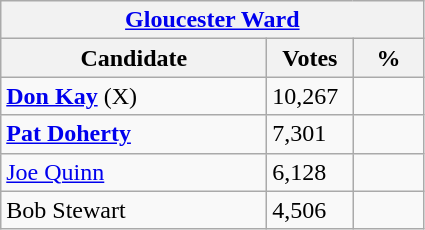<table class="wikitable">
<tr>
<th colspan="3"><a href='#'>Gloucester Ward</a></th>
</tr>
<tr>
<th style="width: 170px">Candidate</th>
<th style="width: 50px">Votes</th>
<th style="width: 40px">%</th>
</tr>
<tr>
<td><strong><a href='#'>Don Kay</a></strong> (X)</td>
<td>10,267</td>
<td></td>
</tr>
<tr>
<td><strong><a href='#'>Pat Doherty</a></strong></td>
<td>7,301</td>
<td></td>
</tr>
<tr>
<td><a href='#'>Joe Quinn</a></td>
<td>6,128</td>
<td></td>
</tr>
<tr>
<td>Bob Stewart</td>
<td>4,506</td>
<td></td>
</tr>
</table>
